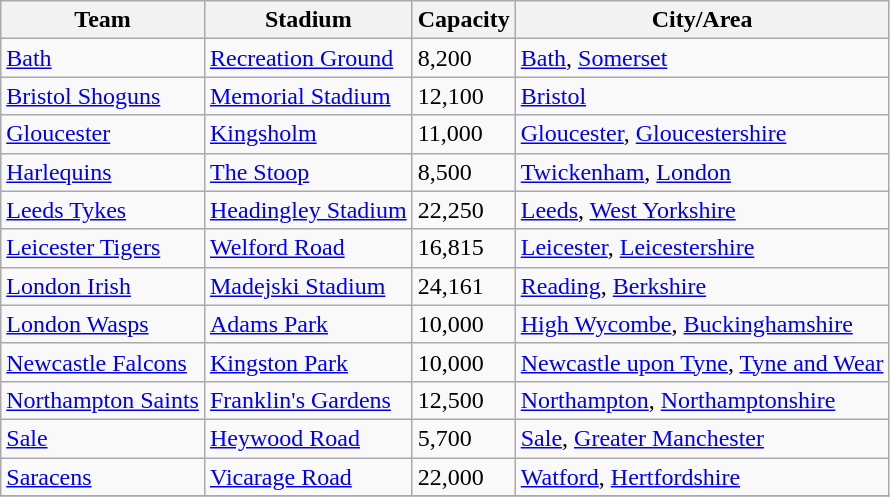<table class="wikitable sortable">
<tr>
<th>Team</th>
<th>Stadium</th>
<th>Capacity</th>
<th>City/Area</th>
</tr>
<tr>
<td><a href='#'>Bath</a></td>
<td><a href='#'>Recreation Ground</a></td>
<td>8,200</td>
<td><a href='#'>Bath</a>, <a href='#'>Somerset</a></td>
</tr>
<tr>
<td><a href='#'>Bristol Shoguns</a></td>
<td><a href='#'>Memorial Stadium</a></td>
<td>12,100</td>
<td><a href='#'>Bristol</a></td>
</tr>
<tr>
<td><a href='#'>Gloucester</a></td>
<td><a href='#'>Kingsholm</a></td>
<td>11,000</td>
<td><a href='#'>Gloucester</a>, <a href='#'>Gloucestershire</a></td>
</tr>
<tr>
<td><a href='#'>Harlequins</a></td>
<td><a href='#'>The Stoop</a></td>
<td>8,500</td>
<td><a href='#'>Twickenham</a>, <a href='#'>London</a></td>
</tr>
<tr>
<td><a href='#'>Leeds Tykes</a></td>
<td><a href='#'>Headingley Stadium</a></td>
<td>22,250</td>
<td><a href='#'>Leeds</a>, <a href='#'>West Yorkshire</a></td>
</tr>
<tr>
<td><a href='#'>Leicester Tigers</a></td>
<td><a href='#'>Welford Road</a></td>
<td>16,815</td>
<td><a href='#'>Leicester</a>, <a href='#'>Leicestershire</a></td>
</tr>
<tr>
<td><a href='#'>London Irish</a></td>
<td><a href='#'>Madejski Stadium</a></td>
<td>24,161</td>
<td><a href='#'>Reading</a>, <a href='#'>Berkshire</a></td>
</tr>
<tr>
<td><a href='#'>London Wasps</a></td>
<td><a href='#'>Adams Park</a></td>
<td>10,000</td>
<td><a href='#'>High Wycombe</a>, <a href='#'>Buckinghamshire</a></td>
</tr>
<tr>
<td><a href='#'>Newcastle Falcons</a></td>
<td><a href='#'>Kingston Park</a></td>
<td>10,000</td>
<td><a href='#'>Newcastle upon Tyne</a>, <a href='#'>Tyne and Wear</a></td>
</tr>
<tr>
<td><a href='#'>Northampton Saints</a></td>
<td><a href='#'>Franklin's Gardens</a></td>
<td>12,500</td>
<td><a href='#'>Northampton</a>, <a href='#'>Northamptonshire</a></td>
</tr>
<tr>
<td><a href='#'>Sale</a></td>
<td><a href='#'>Heywood Road</a></td>
<td>5,700</td>
<td><a href='#'>Sale</a>, <a href='#'>Greater Manchester</a></td>
</tr>
<tr>
<td><a href='#'>Saracens</a></td>
<td><a href='#'>Vicarage Road</a></td>
<td>22,000</td>
<td><a href='#'>Watford</a>, <a href='#'>Hertfordshire</a></td>
</tr>
<tr>
</tr>
</table>
